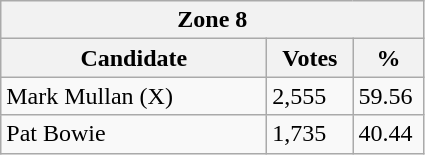<table class="wikitable">
<tr>
<th colspan="3">Zone 8</th>
</tr>
<tr>
<th style="width: 170px">Candidate</th>
<th style="width: 50px">Votes</th>
<th style="width: 40px">%</th>
</tr>
<tr>
<td>Mark Mullan (X)</td>
<td>2,555</td>
<td>59.56</td>
</tr>
<tr>
<td>Pat Bowie</td>
<td>1,735</td>
<td>40.44</td>
</tr>
</table>
